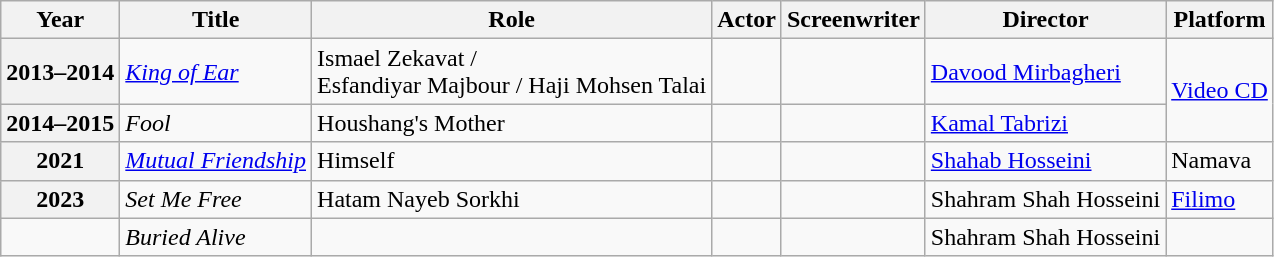<table class="wikitable plainrowheaders sortable"  style=font-size:100%>
<tr>
<th scope="col">Year</th>
<th scope="col">Title</th>
<th scope="col">Role</th>
<th scope="col">Actor</th>
<th scope="col">Screenwriter</th>
<th scope="col" class="unsortable">Director</th>
<th scope="col" class="unsortable">Platform</th>
</tr>
<tr>
<th scope=row>2013–2014</th>
<td><em><a href='#'>King of Ear</a></em></td>
<td>Ismael Zekavat /<br>Esfandiyar Majbour /
Haji Mohsen Talai</td>
<td></td>
<td></td>
<td><a href='#'>Davood Mirbagheri</a></td>
<td rowspan="2"><a href='#'>Video CD</a></td>
</tr>
<tr>
<th scope=row>2014–2015</th>
<td><em>Fool</em></td>
<td>Houshang's Mother</td>
<td></td>
<td></td>
<td><a href='#'>Kamal Tabrizi</a></td>
</tr>
<tr>
<th scope=row>2021</th>
<td><em><a href='#'>Mutual Friendship</a></em></td>
<td>Himself</td>
<td></td>
<td></td>
<td><a href='#'>Shahab Hosseini</a></td>
<td>Namava</td>
</tr>
<tr>
<th scope=row>2023</th>
<td><em>Set Me Free</em></td>
<td>Hatam Nayeb Sorkhi</td>
<td></td>
<td></td>
<td>Shahram Shah Hosseini</td>
<td><a href='#'>Filimo</a></td>
</tr>
<tr>
<td></td>
<td><em>Buried Alive</em></td>
<td></td>
<td></td>
<td></td>
<td>Shahram Shah Hosseini</td>
<td></td>
</tr>
</table>
